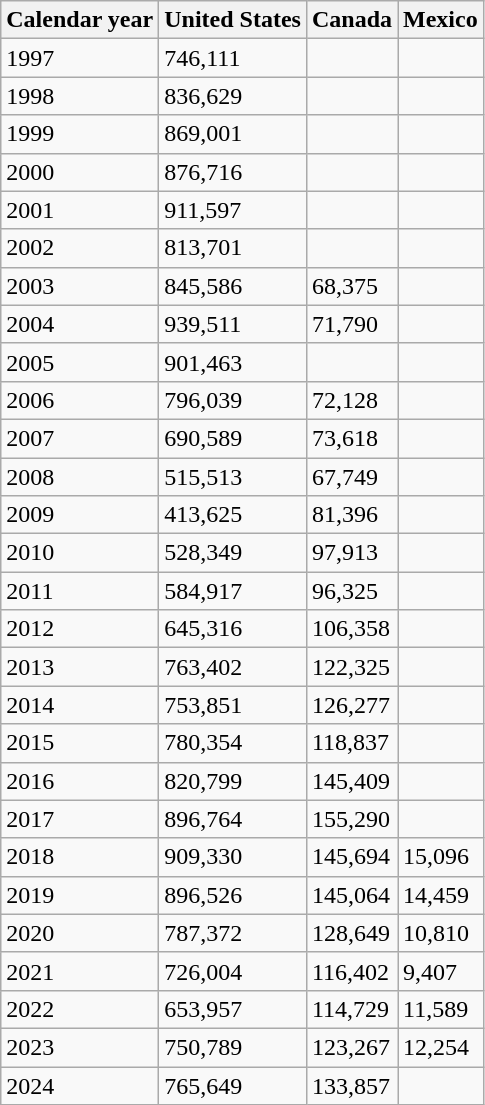<table class="wikitable">
<tr>
<th>Calendar year</th>
<th>United States</th>
<th>Canada</th>
<th>Mexico</th>
</tr>
<tr>
<td>1997</td>
<td>746,111</td>
<td></td>
<td></td>
</tr>
<tr>
<td>1998</td>
<td>836,629</td>
<td></td>
<td></td>
</tr>
<tr>
<td>1999</td>
<td>869,001</td>
<td></td>
<td></td>
</tr>
<tr>
<td>2000</td>
<td>876,716</td>
<td></td>
<td></td>
</tr>
<tr>
<td>2001</td>
<td>911,597</td>
<td></td>
<td></td>
</tr>
<tr>
<td>2002</td>
<td>813,701</td>
<td></td>
<td></td>
</tr>
<tr>
<td>2003</td>
<td>845,586</td>
<td>68,375</td>
<td></td>
</tr>
<tr>
<td>2004</td>
<td>939,511</td>
<td>71,790</td>
<td></td>
</tr>
<tr>
<td>2005</td>
<td>901,463</td>
<td></td>
<td></td>
</tr>
<tr>
<td>2006</td>
<td>796,039</td>
<td>72,128</td>
<td></td>
</tr>
<tr>
<td>2007</td>
<td>690,589</td>
<td>73,618</td>
<td></td>
</tr>
<tr>
<td>2008</td>
<td>515,513</td>
<td>67,749</td>
<td></td>
</tr>
<tr>
<td>2009</td>
<td>413,625</td>
<td>81,396</td>
<td></td>
</tr>
<tr>
<td>2010</td>
<td>528,349</td>
<td>97,913</td>
<td></td>
</tr>
<tr>
<td>2011</td>
<td>584,917</td>
<td>96,325</td>
<td></td>
</tr>
<tr>
<td>2012</td>
<td>645,316</td>
<td>106,358</td>
<td></td>
</tr>
<tr>
<td>2013</td>
<td>763,402</td>
<td>122,325</td>
<td></td>
</tr>
<tr>
<td>2014</td>
<td>753,851</td>
<td>126,277</td>
<td></td>
</tr>
<tr>
<td>2015</td>
<td>780,354</td>
<td>118,837</td>
<td></td>
</tr>
<tr>
<td>2016</td>
<td>820,799</td>
<td>145,409</td>
<td></td>
</tr>
<tr>
<td>2017</td>
<td>896,764</td>
<td>155,290</td>
<td></td>
</tr>
<tr>
<td>2018</td>
<td>909,330</td>
<td>145,694</td>
<td>15,096</td>
</tr>
<tr>
<td>2019</td>
<td>896,526</td>
<td>145,064</td>
<td>14,459</td>
</tr>
<tr>
<td>2020</td>
<td>787,372</td>
<td>128,649</td>
<td>10,810</td>
</tr>
<tr>
<td>2021</td>
<td>726,004</td>
<td>116,402</td>
<td>9,407</td>
</tr>
<tr>
<td>2022</td>
<td>653,957</td>
<td>114,729</td>
<td>11,589</td>
</tr>
<tr>
<td>2023</td>
<td>750,789</td>
<td>123,267</td>
<td>12,254</td>
</tr>
<tr>
<td>2024</td>
<td>765,649</td>
<td>133,857</td>
</tr>
</table>
